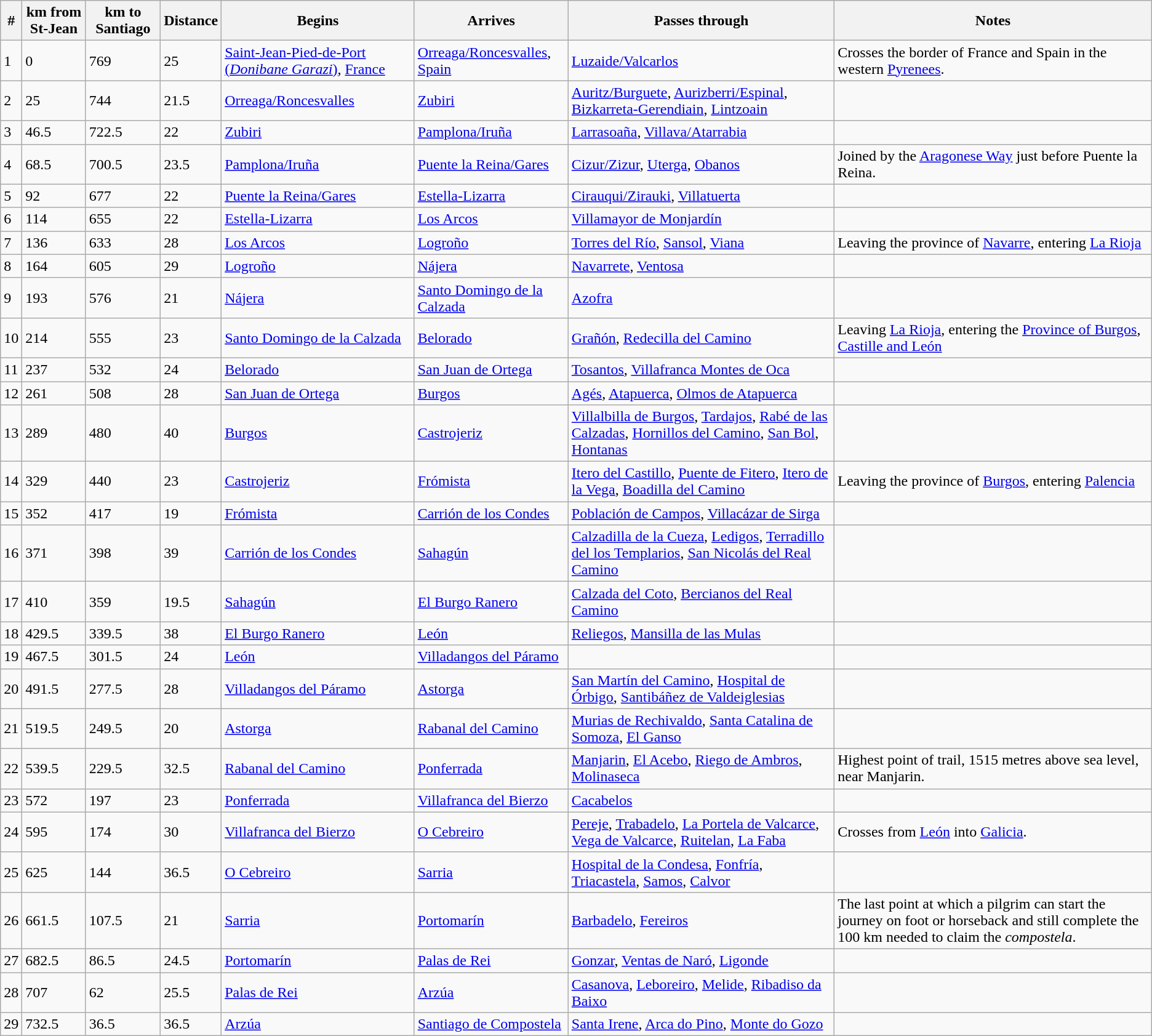<table class="wikitable">
<tr>
<th>#</th>
<th>km from St-Jean</th>
<th>km to Santiago</th>
<th>Distance</th>
<th>Begins</th>
<th>Arrives</th>
<th>Passes through</th>
<th>Notes</th>
</tr>
<tr>
<td>1</td>
<td>0</td>
<td>769</td>
<td>25</td>
<td><a href='#'>Saint-Jean-Pied-de-Port (<em>Donibane Garazi</em>)</a>, <a href='#'>France</a></td>
<td><a href='#'>Orreaga/Roncesvalles</a>, <a href='#'>Spain</a></td>
<td><a href='#'>Luzaide/Valcarlos</a></td>
<td>Crosses the border of France and Spain in the western <a href='#'>Pyrenees</a>.</td>
</tr>
<tr>
<td>2</td>
<td>25</td>
<td>744</td>
<td>21.5</td>
<td><a href='#'>Orreaga/Roncesvalles</a></td>
<td><a href='#'>Zubiri</a></td>
<td><a href='#'>Auritz/Burguete</a>, <a href='#'>Aurizberri/Espinal</a>, <a href='#'>Bizkarreta-Gerendiain</a>, <a href='#'>Lintzoain</a></td>
<td> </td>
</tr>
<tr>
<td>3</td>
<td>46.5</td>
<td>722.5</td>
<td>22</td>
<td><a href='#'>Zubiri</a></td>
<td><a href='#'>Pamplona/Iruña</a></td>
<td><a href='#'>Larrasoaña</a>, <a href='#'>Villava/Atarrabia</a></td>
<td> </td>
</tr>
<tr>
<td>4</td>
<td>68.5</td>
<td>700.5</td>
<td>23.5</td>
<td><a href='#'>Pamplona/Iruña</a></td>
<td><a href='#'>Puente la Reina/Gares</a></td>
<td><a href='#'>Cizur/Zizur</a>, <a href='#'>Uterga</a>, <a href='#'>Obanos</a></td>
<td>Joined by the <a href='#'>Aragonese Way</a> just before Puente la Reina.</td>
</tr>
<tr>
<td>5</td>
<td>92</td>
<td>677</td>
<td>22</td>
<td><a href='#'>Puente la Reina/Gares</a></td>
<td><a href='#'>Estella-Lizarra</a></td>
<td><a href='#'>Cirauqui/Zirauki</a>, <a href='#'>Villatuerta</a></td>
<td> </td>
</tr>
<tr>
<td>6</td>
<td>114</td>
<td>655</td>
<td>22</td>
<td><a href='#'>Estella-Lizarra</a></td>
<td><a href='#'>Los Arcos</a></td>
<td><a href='#'>Villamayor de Monjardín</a></td>
<td> </td>
</tr>
<tr>
<td>7</td>
<td>136</td>
<td>633</td>
<td>28</td>
<td><a href='#'>Los Arcos</a></td>
<td><a href='#'>Logroño</a></td>
<td><a href='#'>Torres del Río</a>, <a href='#'>Sansol</a>, <a href='#'>Viana</a></td>
<td>Leaving the province of <a href='#'>Navarre</a>, entering <a href='#'>La Rioja</a></td>
</tr>
<tr>
<td>8</td>
<td>164</td>
<td>605</td>
<td>29</td>
<td><a href='#'>Logroño</a></td>
<td><a href='#'>Nájera</a></td>
<td><a href='#'>Navarrete</a>, <a href='#'>Ventosa</a></td>
<td> </td>
</tr>
<tr>
<td>9</td>
<td>193</td>
<td>576</td>
<td>21</td>
<td><a href='#'>Nájera</a></td>
<td><a href='#'>Santo Domingo de la Calzada</a></td>
<td><a href='#'>Azofra</a></td>
<td> </td>
</tr>
<tr>
<td>10</td>
<td>214</td>
<td>555</td>
<td>23</td>
<td><a href='#'>Santo Domingo de la Calzada</a></td>
<td><a href='#'>Belorado</a></td>
<td><a href='#'>Grañón</a>, <a href='#'>Redecilla del Camino</a></td>
<td>Leaving <a href='#'>La Rioja</a>, entering the <a href='#'>Province of Burgos</a>, <a href='#'>Castille and León</a></td>
</tr>
<tr>
<td>11</td>
<td>237</td>
<td>532</td>
<td>24</td>
<td><a href='#'>Belorado</a></td>
<td><a href='#'>San Juan de Ortega</a></td>
<td><a href='#'>Tosantos</a>, <a href='#'>Villafranca Montes de Oca</a></td>
<td> </td>
</tr>
<tr>
<td>12</td>
<td>261</td>
<td>508</td>
<td>28</td>
<td><a href='#'>San Juan de Ortega</a></td>
<td><a href='#'>Burgos</a></td>
<td><a href='#'>Agés</a>, <a href='#'>Atapuerca</a>, <a href='#'>Olmos de Atapuerca</a></td>
<td> </td>
</tr>
<tr>
<td>13</td>
<td>289</td>
<td>480</td>
<td>40</td>
<td><a href='#'>Burgos</a></td>
<td><a href='#'>Castrojeriz</a></td>
<td><a href='#'>Villalbilla de Burgos</a>, <a href='#'>Tardajos</a>, <a href='#'>Rabé de las Calzadas</a>, <a href='#'>Hornillos del Camino</a>, <a href='#'>San Bol</a>, <a href='#'>Hontanas</a></td>
<td> </td>
</tr>
<tr>
<td>14</td>
<td>329</td>
<td>440</td>
<td>23</td>
<td><a href='#'>Castrojeriz</a></td>
<td><a href='#'>Frómista</a></td>
<td><a href='#'>Itero del Castillo</a>, <a href='#'>Puente de Fitero</a>, <a href='#'>Itero de la Vega</a>, <a href='#'>Boadilla del Camino</a></td>
<td>Leaving the province of <a href='#'>Burgos</a>, entering <a href='#'>Palencia</a></td>
</tr>
<tr>
<td>15</td>
<td>352</td>
<td>417</td>
<td>19</td>
<td><a href='#'>Frómista</a></td>
<td><a href='#'>Carrión de los Condes</a></td>
<td><a href='#'>Población de Campos</a>, <a href='#'>Villacázar de Sirga</a></td>
<td> </td>
</tr>
<tr>
<td>16</td>
<td>371</td>
<td>398</td>
<td>39</td>
<td><a href='#'>Carrión de los Condes</a></td>
<td><a href='#'>Sahagún</a></td>
<td><a href='#'>Calzadilla de la Cueza</a>, <a href='#'>Ledigos</a>, <a href='#'>Terradillo del los Templarios</a>, <a href='#'>San Nicolás del Real Camino</a></td>
<td> </td>
</tr>
<tr>
<td>17</td>
<td>410</td>
<td>359</td>
<td>19.5</td>
<td><a href='#'>Sahagún</a></td>
<td><a href='#'>El Burgo Ranero</a></td>
<td><a href='#'>Calzada del Coto</a>, <a href='#'>Bercianos del Real Camino</a></td>
<td> </td>
</tr>
<tr>
<td>18</td>
<td>429.5</td>
<td>339.5</td>
<td>38</td>
<td><a href='#'>El Burgo Ranero</a></td>
<td><a href='#'>León</a></td>
<td><a href='#'>Reliegos</a>, <a href='#'>Mansilla de las Mulas</a></td>
<td> </td>
</tr>
<tr>
<td>19</td>
<td>467.5</td>
<td>301.5</td>
<td>24</td>
<td><a href='#'>León</a></td>
<td><a href='#'>Villadangos del Páramo</a></td>
<td> </td>
<td> </td>
</tr>
<tr>
<td>20</td>
<td>491.5</td>
<td>277.5</td>
<td>28</td>
<td><a href='#'>Villadangos del Páramo</a></td>
<td><a href='#'>Astorga</a></td>
<td><a href='#'>San Martín del Camino</a>, <a href='#'>Hospital de Órbigo</a>, <a href='#'>Santibáñez de Valdeiglesias</a></td>
<td> </td>
</tr>
<tr>
<td>21</td>
<td>519.5</td>
<td>249.5</td>
<td>20</td>
<td><a href='#'>Astorga</a></td>
<td><a href='#'>Rabanal del Camino</a></td>
<td><a href='#'>Murias de Rechivaldo</a>, <a href='#'>Santa Catalina de Somoza</a>, <a href='#'>El Ganso</a></td>
<td> </td>
</tr>
<tr>
<td>22</td>
<td>539.5</td>
<td>229.5</td>
<td>32.5</td>
<td><a href='#'>Rabanal del Camino</a></td>
<td><a href='#'>Ponferrada</a></td>
<td><a href='#'>Manjarin</a>, <a href='#'>El Acebo</a>, <a href='#'>Riego de Ambros</a>, <a href='#'>Molinaseca</a></td>
<td>Highest point of trail, 1515 metres above sea level, near Manjarin.</td>
</tr>
<tr>
<td>23</td>
<td>572</td>
<td>197</td>
<td>23</td>
<td><a href='#'>Ponferrada</a></td>
<td><a href='#'>Villafranca del Bierzo</a></td>
<td><a href='#'>Cacabelos</a></td>
<td> </td>
</tr>
<tr>
<td>24</td>
<td>595</td>
<td>174</td>
<td>30</td>
<td><a href='#'>Villafranca del Bierzo</a></td>
<td><a href='#'>O Cebreiro</a></td>
<td><a href='#'>Pereje</a>, <a href='#'>Trabadelo</a>, <a href='#'>La Portela de Valcarce</a>, <a href='#'>Vega de Valcarce</a>, <a href='#'>Ruitelan</a>, <a href='#'>La Faba</a></td>
<td>Crosses from <a href='#'>León</a> into <a href='#'>Galicia</a>.</td>
</tr>
<tr>
<td>25</td>
<td>625</td>
<td>144</td>
<td>36.5</td>
<td><a href='#'>O Cebreiro</a></td>
<td><a href='#'>Sarria</a></td>
<td><a href='#'>Hospital de la Condesa</a>, <a href='#'>Fonfría</a>, <a href='#'>Triacastela</a>, <a href='#'>Samos</a>, <a href='#'>Calvor</a></td>
<td> </td>
</tr>
<tr>
<td>26</td>
<td>661.5</td>
<td>107.5</td>
<td>21</td>
<td><a href='#'>Sarria</a></td>
<td><a href='#'>Portomarín</a></td>
<td><a href='#'>Barbadelo</a>, <a href='#'>Fereiros</a></td>
<td>The last point at which a pilgrim can start the journey on foot or horseback and still complete the 100 km needed to claim the <em>compostela</em>.</td>
</tr>
<tr>
<td>27</td>
<td>682.5</td>
<td>86.5</td>
<td>24.5</td>
<td><a href='#'>Portomarín</a></td>
<td><a href='#'>Palas de Rei</a></td>
<td><a href='#'>Gonzar</a>, <a href='#'>Ventas de Naró</a>, <a href='#'>Ligonde</a></td>
<td> </td>
</tr>
<tr>
<td>28</td>
<td>707</td>
<td>62</td>
<td>25.5</td>
<td><a href='#'>Palas de Rei</a></td>
<td><a href='#'>Arzúa</a></td>
<td><a href='#'>Casanova</a>, <a href='#'>Leboreiro</a>, <a href='#'>Melide</a>, <a href='#'>Ribadiso da Baixo</a></td>
<td> </td>
</tr>
<tr>
<td>29</td>
<td>732.5</td>
<td>36.5</td>
<td>36.5</td>
<td><a href='#'>Arzúa</a></td>
<td><a href='#'>Santiago de Compostela</a></td>
<td><a href='#'>Santa Irene</a>, <a href='#'>Arca do Pino</a>, <a href='#'>Monte do Gozo</a></td>
<td> </td>
</tr>
</table>
